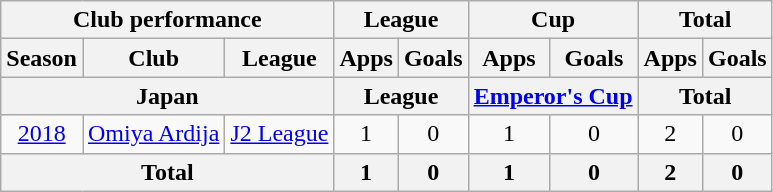<table class="wikitable" style="text-align:center;">
<tr>
<th colspan=3>Club performance</th>
<th colspan=2>League</th>
<th colspan=2>Cup</th>
<th colspan=2>Total</th>
</tr>
<tr>
<th>Season</th>
<th>Club</th>
<th>League</th>
<th>Apps</th>
<th>Goals</th>
<th>Apps</th>
<th>Goals</th>
<th>Apps</th>
<th>Goals</th>
</tr>
<tr>
<th colspan=3>Japan</th>
<th colspan=2>League</th>
<th colspan=2><a href='#'>Emperor's Cup</a></th>
<th colspan=2>Total</th>
</tr>
<tr>
<td><a href='#'>2018</a></td>
<td rowspan="1"><a href='#'>Omiya Ardija</a></td>
<td rowspan="1"><a href='#'>J2 League</a></td>
<td>1</td>
<td>0</td>
<td>1</td>
<td>0</td>
<td>2</td>
<td>0</td>
</tr>
<tr>
<th colspan=3>Total</th>
<th>1</th>
<th>0</th>
<th>1</th>
<th>0</th>
<th>2</th>
<th>0</th>
</tr>
</table>
